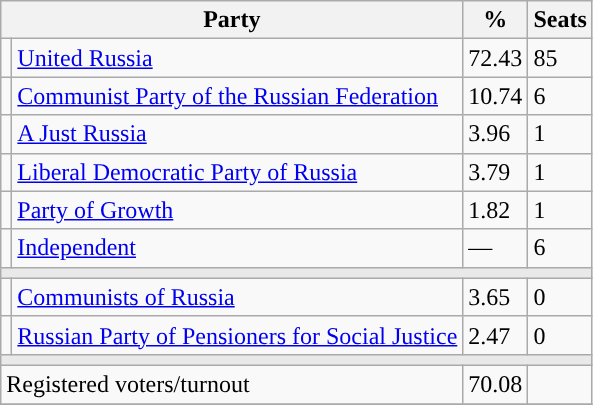<table class="wikitable">
<tr>
<th colspan=2>Party</th>
<th>%</th>
<th>Seats</th>
</tr>
<tr>
<td style="background:"></td>
<td><a href='#'>United Russia</a></td>
<td>72.43</td>
<td>85</td>
</tr>
<tr>
<td style="background:"></td>
<td><a href='#'>Communist Party of the Russian Federation</a></td>
<td>10.74</td>
<td>6</td>
</tr>
<tr>
<td style="background:"></td>
<td><a href='#'>A Just Russia</a></td>
<td>3.96</td>
<td>1</td>
</tr>
<tr>
<td style="background:"></td>
<td><a href='#'>Liberal Democratic Party of Russia</a></td>
<td>3.79</td>
<td>1</td>
</tr>
<tr>
<td style="background:"></td>
<td><a href='#'>Party of Growth</a></td>
<td>1.82</td>
<td>1</td>
</tr>
<tr>
<td style="background:"></td>
<td><a href='#'>Independent</a></td>
<td>—</td>
<td>6</td>
</tr>
<tr>
<td colspan=4 style="background:#E9E9E9;"></td>
</tr>
<tr>
<td style="background:"></td>
<td><a href='#'>Communists of Russia</a></td>
<td>3.65</td>
<td>0</td>
</tr>
<tr>
<td style="background:"></td>
<td><a href='#'>Russian Party of Pensioners for Social Justice</a></td>
<td>2.47</td>
<td>0</td>
</tr>
<tr>
<td colspan=4 style="background:#E9E9E9;"></td>
</tr>
<tr>
<td align=left colspan=2>Registered voters/turnout</td>
<td>70.08</td>
<td></td>
</tr>
<tr>
</tr>
</table>
